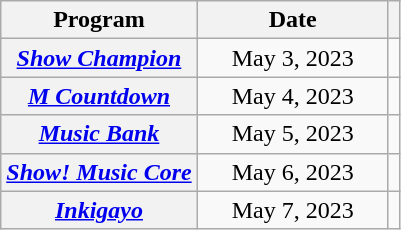<table class="wikitable plainrowheaders sortable" style="text-align:center;">
<tr>
<th scope="col">Program</th>
<th scope="col" width="120">Date</th>
<th class="unsortable" scope="col"></th>
</tr>
<tr>
<th scope="row"><em><a href='#'>Show Champion</a></em></th>
<td>May 3, 2023</td>
<td></td>
</tr>
<tr>
<th scope="row"><em><a href='#'>M Countdown</a></em></th>
<td>May 4, 2023</td>
<td></td>
</tr>
<tr>
<th scope="row"><em><a href='#'>Music Bank</a></em></th>
<td>May 5, 2023</td>
<td style="text-align:center"></td>
</tr>
<tr>
<th scope="row"><em><a href='#'>Show! Music Core</a></em></th>
<td>May 6, 2023</td>
<td style="text-align:center"></td>
</tr>
<tr>
<th scope="row"><em><a href='#'>Inkigayo</a></em></th>
<td>May 7, 2023</td>
<td style="text-align:center"></td>
</tr>
</table>
